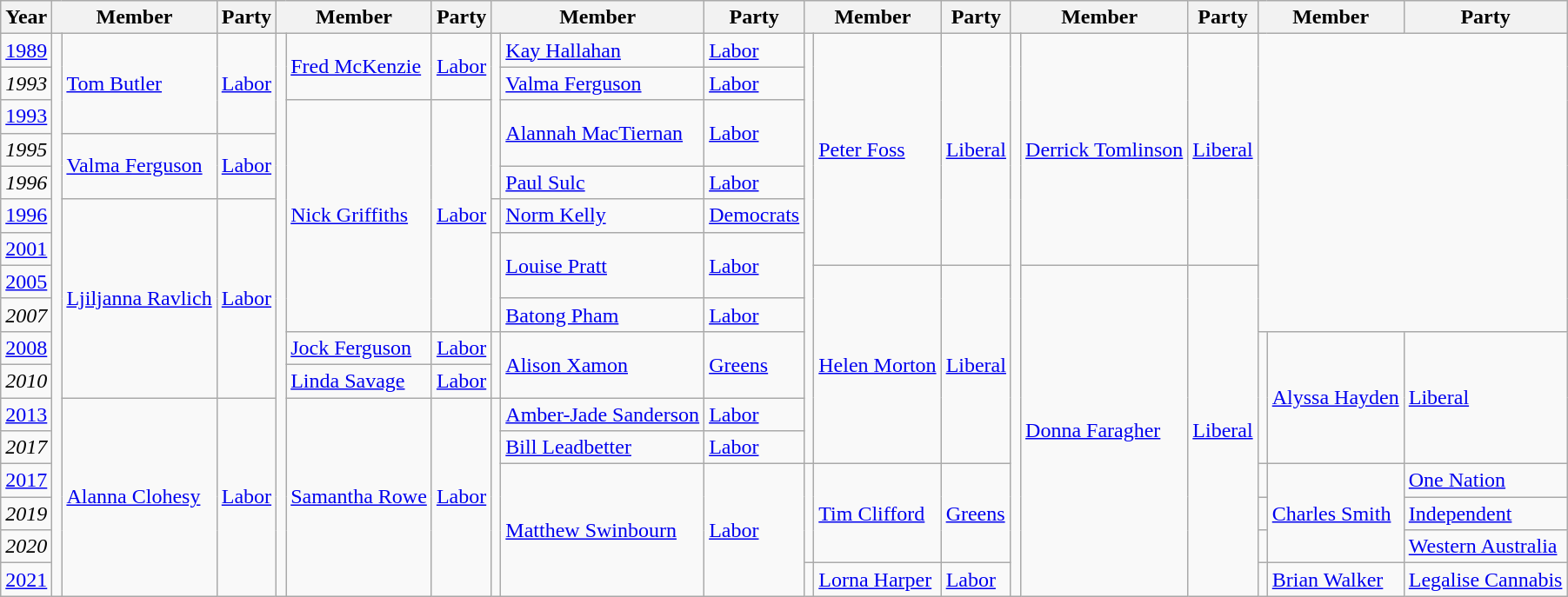<table class=wikitable>
<tr>
<th>Year</th>
<th colspan=2>Member</th>
<th>Party</th>
<th colspan=2>Member</th>
<th>Party</th>
<th colspan=2>Member</th>
<th>Party</th>
<th colspan=2>Member</th>
<th>Party</th>
<th colspan=2>Member</th>
<th>Party</th>
<th colspan=2>Member</th>
<th>Party</th>
</tr>
<tr>
<td><a href='#'>1989</a></td>
<td rowspan=17 ></td>
<td rowspan=3><a href='#'>Tom Butler</a></td>
<td rowspan=3><a href='#'>Labor</a></td>
<td rowspan=17 ></td>
<td rowspan=2><a href='#'>Fred McKenzie</a></td>
<td rowspan=2><a href='#'>Labor</a></td>
<td rowspan=5 ></td>
<td><a href='#'>Kay Hallahan</a></td>
<td><a href='#'>Labor</a></td>
<td rowspan=13 ></td>
<td rowspan=7><a href='#'>Peter Foss</a></td>
<td rowspan=7><a href='#'>Liberal</a></td>
<td rowspan=17 ></td>
<td rowspan=7><a href='#'>Derrick Tomlinson</a></td>
<td rowspan=7><a href='#'>Liberal</a></td>
<td colspan=3 rowspan=9></td>
</tr>
<tr>
<td><em>1993</em></td>
<td><a href='#'>Valma Ferguson</a></td>
<td><a href='#'>Labor</a></td>
</tr>
<tr>
<td><a href='#'>1993</a></td>
<td rowspan=7><a href='#'>Nick Griffiths</a></td>
<td rowspan=7><a href='#'>Labor</a></td>
<td rowspan=2><a href='#'>Alannah MacTiernan</a></td>
<td rowspan=2><a href='#'>Labor</a></td>
</tr>
<tr>
<td><em>1995</em></td>
<td rowspan=2><a href='#'>Valma Ferguson</a></td>
<td rowspan=2><a href='#'>Labor</a></td>
</tr>
<tr>
<td><em>1996</em></td>
<td><a href='#'>Paul Sulc</a></td>
<td><a href='#'>Labor</a></td>
</tr>
<tr>
<td><a href='#'>1996</a></td>
<td rowspan=6><a href='#'>Ljiljanna Ravlich</a></td>
<td rowspan=6><a href='#'>Labor</a></td>
<td></td>
<td><a href='#'>Norm Kelly</a></td>
<td><a href='#'>Democrats</a></td>
</tr>
<tr>
<td><a href='#'>2001</a></td>
<td rowspan=3 ></td>
<td rowspan=2><a href='#'>Louise Pratt</a></td>
<td rowspan=2><a href='#'>Labor</a></td>
</tr>
<tr>
<td><a href='#'>2005</a></td>
<td rowspan=6><a href='#'>Helen Morton</a></td>
<td rowspan=6><a href='#'>Liberal</a></td>
<td rowspan=10><a href='#'>Donna Faragher</a></td>
<td rowspan=10><a href='#'>Liberal</a></td>
</tr>
<tr>
<td><em>2007</em></td>
<td><a href='#'>Batong Pham</a></td>
<td><a href='#'>Labor</a></td>
</tr>
<tr>
<td><a href='#'>2008</a></td>
<td><a href='#'>Jock Ferguson</a></td>
<td><a href='#'>Labor</a></td>
<td rowspan=2 ></td>
<td rowspan=2><a href='#'>Alison Xamon</a></td>
<td rowspan=2><a href='#'>Greens</a></td>
<td rowspan=4 ></td>
<td rowspan=4><a href='#'>Alyssa Hayden</a></td>
<td rowspan=4><a href='#'>Liberal</a></td>
</tr>
<tr>
<td><em>2010</em></td>
<td><a href='#'>Linda Savage</a></td>
<td><a href='#'>Labor</a></td>
</tr>
<tr>
<td><a href='#'>2013</a></td>
<td rowspan=6><a href='#'>Alanna Clohesy</a></td>
<td rowspan=6><a href='#'>Labor</a></td>
<td rowspan=6><a href='#'>Samantha Rowe</a></td>
<td rowspan=6><a href='#'>Labor</a></td>
<td rowspan=6 ></td>
<td><a href='#'>Amber-Jade Sanderson</a></td>
<td><a href='#'>Labor</a></td>
</tr>
<tr>
<td><em>2017</em></td>
<td><a href='#'>Bill Leadbetter</a></td>
<td><a href='#'>Labor</a></td>
</tr>
<tr>
<td><a href='#'>2017</a></td>
<td rowspan=4><a href='#'>Matthew Swinbourn</a></td>
<td rowspan=4><a href='#'>Labor</a></td>
<td rowspan=3 ></td>
<td rowspan=3><a href='#'>Tim Clifford</a></td>
<td rowspan=3><a href='#'>Greens</a></td>
<td></td>
<td rowspan=3><a href='#'>Charles Smith</a></td>
<td><a href='#'>One Nation</a></td>
</tr>
<tr>
<td><em>2019</em></td>
<td></td>
<td><a href='#'>Independent</a></td>
</tr>
<tr>
<td><em>2020</em></td>
<td></td>
<td><a href='#'>Western Australia</a></td>
</tr>
<tr>
<td><a href='#'>2021</a></td>
<td></td>
<td><a href='#'>Lorna Harper</a></td>
<td><a href='#'>Labor</a></td>
<td></td>
<td><a href='#'>Brian Walker</a></td>
<td><a href='#'>Legalise Cannabis</a></td>
</tr>
</table>
